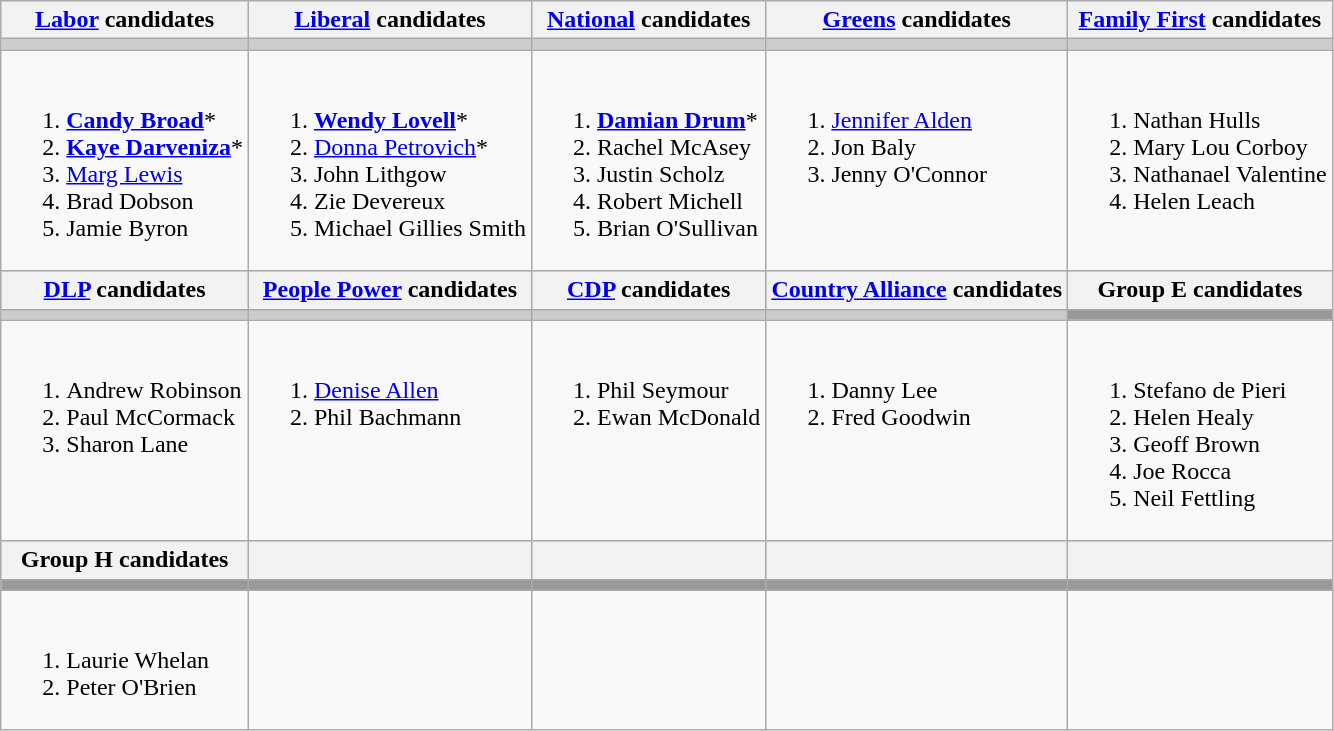<table class="wikitable">
<tr>
<th><a href='#'>Labor</a> candidates</th>
<th><a href='#'>Liberal</a> candidates</th>
<th><a href='#'>National</a> candidates</th>
<th><a href='#'>Greens</a> candidates</th>
<th><a href='#'>Family First</a> candidates</th>
</tr>
<tr bgcolor="#cccccc">
<td></td>
<td></td>
<td></td>
<td></td>
<td></td>
</tr>
<tr>
<td><br><ol><li><strong><a href='#'>Candy Broad</a></strong>*</li><li><strong><a href='#'>Kaye Darveniza</a></strong>*</li><li><a href='#'>Marg Lewis</a></li><li>Brad Dobson</li><li>Jamie Byron</li></ol></td>
<td><br><ol><li><strong><a href='#'>Wendy Lovell</a></strong>*</li><li><a href='#'>Donna Petrovich</a>*</li><li>John Lithgow</li><li>Zie Devereux</li><li>Michael Gillies Smith</li></ol></td>
<td><br><ol><li><strong><a href='#'>Damian Drum</a></strong>*</li><li>Rachel McAsey</li><li>Justin Scholz</li><li>Robert Michell</li><li>Brian O'Sullivan</li></ol></td>
<td valign=top><br><ol><li><a href='#'>Jennifer Alden</a></li><li>Jon Baly</li><li>Jenny O'Connor</li></ol></td>
<td valign=top><br><ol><li>Nathan Hulls</li><li>Mary Lou Corboy</li><li>Nathanael Valentine</li><li>Helen Leach</li></ol></td>
</tr>
<tr bgcolor="#cccccc">
<th><a href='#'>DLP</a> candidates</th>
<th><a href='#'>People Power</a> candidates</th>
<th><a href='#'>CDP</a> candidates</th>
<th><a href='#'>Country Alliance</a> candidates</th>
<th>Group E candidates</th>
</tr>
<tr bgcolor="#cccccc">
<td></td>
<td></td>
<td></td>
<td></td>
<td bgcolor="#999999"></td>
</tr>
<tr>
<td valign=top><br><ol><li>Andrew Robinson</li><li>Paul McCormack</li><li>Sharon Lane</li></ol></td>
<td valign=top><br><ol><li><a href='#'>Denise Allen</a></li><li>Phil Bachmann</li></ol></td>
<td valign=top><br><ol><li>Phil Seymour</li><li>Ewan McDonald</li></ol></td>
<td valign=top><br><ol><li>Danny Lee</li><li>Fred Goodwin</li></ol></td>
<td valign=top><br><ol><li>Stefano de Pieri</li><li>Helen Healy</li><li>Geoff Brown</li><li>Joe Rocca</li><li>Neil Fettling</li></ol></td>
</tr>
<tr bgcolor="#cccccc">
<th>Group H candidates</th>
<th></th>
<th></th>
<th></th>
<th></th>
</tr>
<tr bgcolor="#cccccc">
<td bgcolor="#999999"></td>
<td bgcolor="#999999"></td>
<td bgcolor="#999999"></td>
<td bgcolor="#999999"></td>
<td bgcolor="#999999"></td>
</tr>
<tr>
<td valign=top><br><ol><li>Laurie Whelan</li><li>Peter O'Brien</li></ol></td>
<td valign=top></td>
<td valign=top></td>
<td valign=top></td>
<td valign=top></td>
</tr>
</table>
